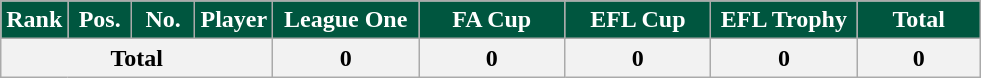<table class="wikitable sortable" style="text-align:center">
<tr>
<th style="background:#00563F; color:white; width:35px">Rank</th>
<th style="background:#00563F; color:white; width:35px">Pos.</th>
<th style="background:#00563F; color:white; width:35px">No.</th>
<th style="background:#00563F; color:white">Player</th>
<th style="background:#00563F; color:white; width:90px">League One</th>
<th style="background:#00563F; color:white; width:90px">FA Cup</th>
<th style="background:#00563F; color:white; width:90px">EFL Cup</th>
<th style="background:#00563F; color:white; width:90px">EFL Trophy</th>
<th style="background:#00563F; color:white; width:75px">Total</th>
</tr>
<tr class="sortbottom">
<th colspan="4">Total</th>
<th>0</th>
<th>0</th>
<th>0</th>
<th>0</th>
<th>0</th>
</tr>
</table>
